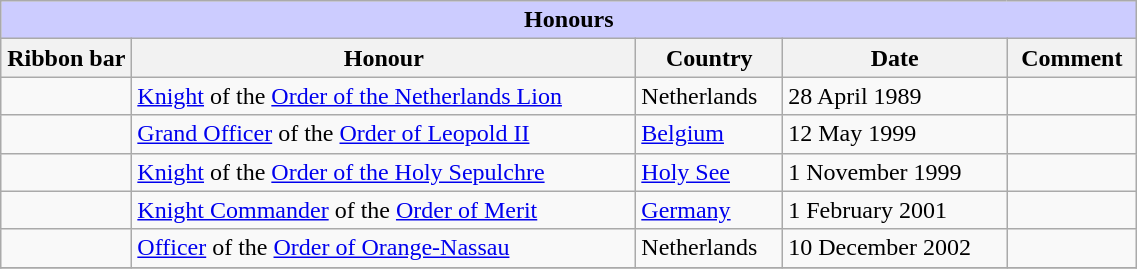<table class="wikitable" style="width:60%;">
<tr style="background:#ccf; text-align:center;">
<td colspan=5><strong>Honours</strong></td>
</tr>
<tr>
<th style="width:80px;">Ribbon bar</th>
<th>Honour</th>
<th>Country</th>
<th>Date</th>
<th>Comment</th>
</tr>
<tr>
<td></td>
<td><a href='#'>Knight</a> of the <a href='#'>Order of the Netherlands Lion</a></td>
<td>Netherlands</td>
<td>28 April 1989</td>
<td></td>
</tr>
<tr>
<td></td>
<td><a href='#'>Grand Officer</a> of the <a href='#'>Order of Leopold II</a></td>
<td><a href='#'>Belgium</a></td>
<td>12 May 1999</td>
<td></td>
</tr>
<tr>
<td></td>
<td><a href='#'>Knight</a> of the <a href='#'>Order of the Holy Sepulchre</a></td>
<td><a href='#'>Holy See</a></td>
<td>1 November 1999</td>
<td></td>
</tr>
<tr>
<td></td>
<td><a href='#'>Knight Commander</a> of the <a href='#'>Order of Merit</a></td>
<td><a href='#'>Germany</a></td>
<td>1 February 2001</td>
<td></td>
</tr>
<tr>
<td></td>
<td><a href='#'>Officer</a> of the <a href='#'>Order of Orange-Nassau</a></td>
<td>Netherlands</td>
<td>10 December 2002</td>
<td></td>
</tr>
<tr>
</tr>
</table>
